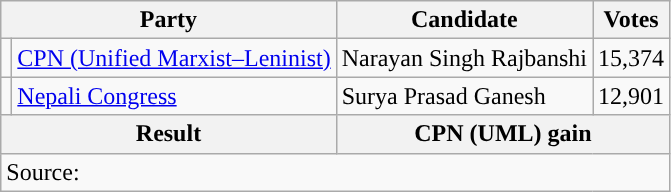<table class="wikitable">
<tr>
<th colspan="2">Party</th>
<th>Candidate</th>
<th>Votes</th>
</tr>
<tr>
<td style="background-color:"></td>
<td><a href='#'>CPN (Unified Marxist–Leninist)</a></td>
<td>Narayan Singh Rajbanshi</td>
<td>15,374</td>
</tr>
<tr>
<td style="background-color:"></td>
<td><a href='#'>Nepali Congress</a></td>
<td>Surya Prasad Ganesh</td>
<td>12,901</td>
</tr>
<tr>
<th colspan="2">Result</th>
<th colspan="2">CPN (UML) gain</th>
</tr>
<tr>
<td colspan="4">Source: </td>
</tr>
</table>
